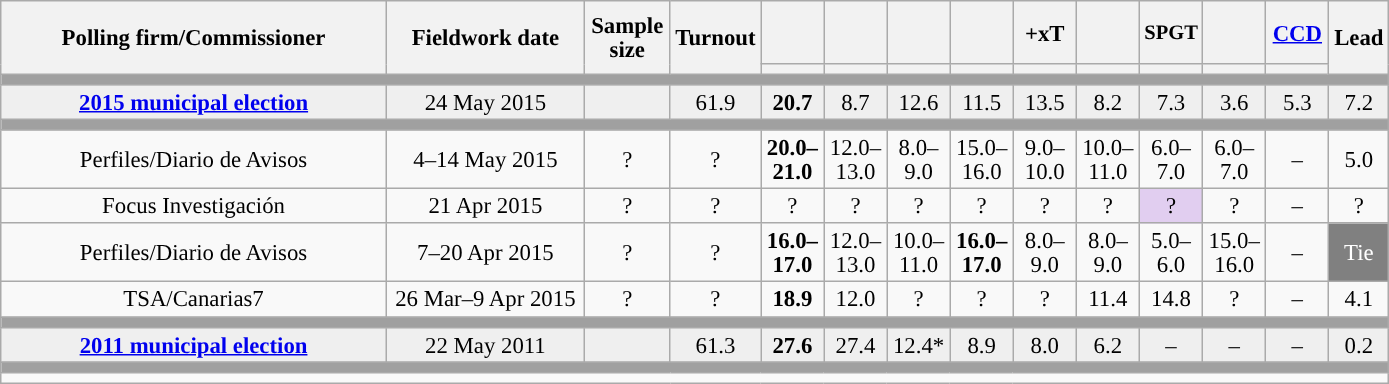<table class="wikitable collapsible collapsed" style="text-align:center; font-size:95%; line-height:16px;">
<tr style="height:42px;">
<th style="width:250px;" rowspan="2">Polling firm/Commissioner</th>
<th style="width:125px;" rowspan="2">Fieldwork date</th>
<th style="width:50px;" rowspan="2">Sample size</th>
<th style="width:45px;" rowspan="2">Turnout</th>
<th style="width:35px;"></th>
<th style="width:35px;"></th>
<th style="width:35px;"></th>
<th style="width:35px;"></th>
<th style="width:35px;">+xT</th>
<th style="width:35px;"></th>
<th style="width:35px; font-size:90%;">SPGT</th>
<th style="width:35px;"></th>
<th style="width:35px;"><a href='#'>CCD</a></th>
<th style="width:30px;" rowspan="2">Lead</th>
</tr>
<tr>
<th style="color:inherit;background:"></th>
<th style="color:inherit;background:"></th>
<th style="color:inherit;background:"></th>
<th style="color:inherit;background:"></th>
<th style="color:inherit;background:"></th>
<th style="color:inherit;background:"></th>
<th style="color:inherit;background:"></th>
<th style="color:inherit;background:"></th>
<th style="color:inherit;background:"></th>
</tr>
<tr>
<td colspan="14" style="background:#A0A0A0"></td>
</tr>
<tr style="background:#EFEFEF;">
<td><strong><a href='#'>2015 municipal election</a></strong></td>
<td>24 May 2015</td>
<td></td>
<td>61.9</td>
<td><strong>20.7</strong><br></td>
<td>8.7<br></td>
<td>12.6<br></td>
<td>11.5<br></td>
<td>13.5<br></td>
<td>8.2<br></td>
<td>7.3<br></td>
<td>3.6<br></td>
<td>5.3<br></td>
<td style="background:">7.2</td>
</tr>
<tr>
<td colspan="14" style="background:#A0A0A0"></td>
</tr>
<tr>
<td>Perfiles/Diario de Avisos</td>
<td>4–14 May 2015</td>
<td>?</td>
<td>?</td>
<td><strong>20.0–<br>21.0</strong><br></td>
<td>12.0–<br>13.0<br></td>
<td>8.0–<br>9.0<br></td>
<td>15.0–<br>16.0<br></td>
<td>9.0–<br>10.0<br></td>
<td>10.0–<br>11.0<br></td>
<td>6.0–<br>7.0<br></td>
<td>6.0–<br>7.0<br></td>
<td>–</td>
<td style="background:">5.0</td>
</tr>
<tr>
<td>Focus Investigación</td>
<td>21 Apr 2015</td>
<td>?</td>
<td>?</td>
<td>?<br></td>
<td>?<br></td>
<td>?<br></td>
<td>?<br></td>
<td>?<br></td>
<td>?<br></td>
<td style="background:#E1CEF0">?<br></td>
<td>?<br></td>
<td>–</td>
<td style="background:">?</td>
</tr>
<tr>
<td>Perfiles/Diario de Avisos</td>
<td>7–20 Apr 2015</td>
<td>?</td>
<td>?</td>
<td><strong>16.0–<br>17.0</strong><br></td>
<td>12.0–<br>13.0<br></td>
<td>10.0–<br>11.0<br></td>
<td><strong>16.0–<br>17.0</strong><br></td>
<td>8.0–<br>9.0<br></td>
<td>8.0–<br>9.0<br></td>
<td>5.0–<br>6.0<br></td>
<td>15.0–<br>16.0<br></td>
<td>–</td>
<td style="background:gray; color:white;">Tie</td>
</tr>
<tr>
<td>TSA/Canarias7</td>
<td>26 Mar–9 Apr 2015</td>
<td>?</td>
<td>?</td>
<td><strong>18.9</strong><br></td>
<td>12.0<br></td>
<td>?<br></td>
<td>?<br></td>
<td>?<br></td>
<td>11.4<br></td>
<td>14.8<br></td>
<td>?<br></td>
<td>–</td>
<td style="background:">4.1</td>
</tr>
<tr>
<td colspan="14" style="background:#A0A0A0"></td>
</tr>
<tr style="background:#EFEFEF;">
<td><strong><a href='#'>2011 municipal election</a></strong></td>
<td>22 May 2011</td>
<td></td>
<td>61.3</td>
<td><strong>27.6</strong><br></td>
<td>27.4<br></td>
<td>12.4*<br></td>
<td>8.9<br></td>
<td>8.0<br></td>
<td>6.2<br></td>
<td>–</td>
<td>–</td>
<td>–</td>
<td style="background:">0.2</td>
</tr>
<tr>
<td colspan="14" style="background:#A0A0A0"></td>
</tr>
<tr>
<td align="left" colspan="14"></td>
</tr>
</table>
